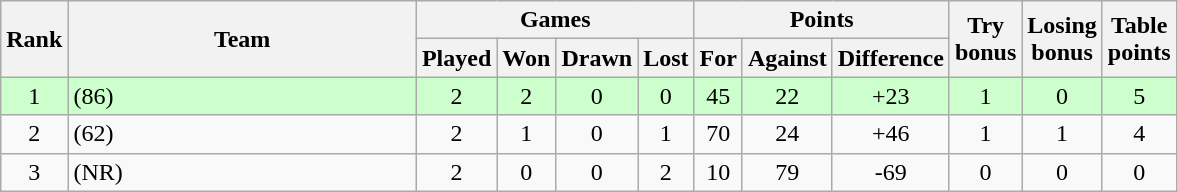<table class="wikitable" style="text-align: center;">
<tr>
<th rowspan="2" width="20">Rank</th>
<th rowspan="2" width="225">Team</th>
<th colspan="4">Games</th>
<th colspan="3">Points</th>
<th rowspan="2" width="20">Try bonus</th>
<th rowspan="2" width="20">Losing bonus</th>
<th rowspan="2" width="20">Table points</th>
</tr>
<tr>
<th width="20">Played</th>
<th width="20">Won</th>
<th width="20">Drawn</th>
<th width="20">Lost</th>
<th width="20">For</th>
<th width="20">Against</th>
<th width="20">Difference</th>
</tr>
<tr bgcolor="#ccffcc">
<td>1</td>
<td align=left> (86)</td>
<td>2</td>
<td>2</td>
<td>0</td>
<td>0</td>
<td>45</td>
<td>22</td>
<td>+23</td>
<td>1</td>
<td>0</td>
<td>5</td>
</tr>
<tr>
<td>2</td>
<td align=left> (62)</td>
<td>2</td>
<td>1</td>
<td>0</td>
<td>1</td>
<td>70</td>
<td>24</td>
<td>+46</td>
<td>1</td>
<td>1</td>
<td>4</td>
</tr>
<tr>
<td>3</td>
<td align=left> (NR)</td>
<td>2</td>
<td>0</td>
<td>0</td>
<td>2</td>
<td>10</td>
<td>79</td>
<td>-69</td>
<td>0</td>
<td>0</td>
<td>0</td>
</tr>
</table>
